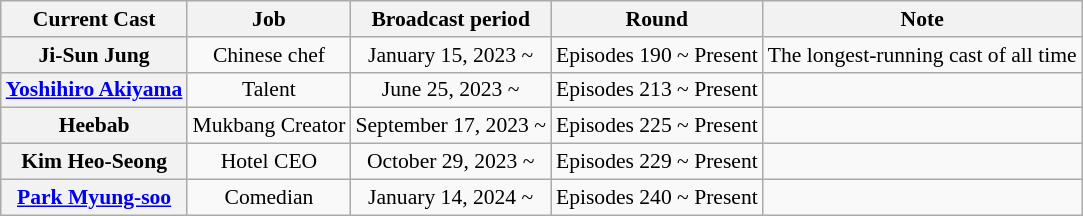<table class="wikitable" style="font-size:90%; text-align:center;">
<tr>
<th>Current Cast</th>
<th>Job</th>
<th>Broadcast period</th>
<th>Round</th>
<th>Note</th>
</tr>
<tr>
<th>Ji-Sun Jung</th>
<td>Chinese chef</td>
<td>January 15, 2023 ~</td>
<td>Episodes 190 ~ Present</td>
<td>The longest-running cast of all time</td>
</tr>
<tr>
<th><a href='#'>Yoshihiro Akiyama</a></th>
<td>Talent</td>
<td>June 25, 2023 ~</td>
<td>Episodes 213 ~ Present</td>
<td></td>
</tr>
<tr>
<th>Heebab</th>
<td>Mukbang Creator</td>
<td>September 17, 2023 ~</td>
<td>Episodes 225 ~ Present</td>
<td></td>
</tr>
<tr>
<th>Kim Heo-Seong</th>
<td>Hotel CEO</td>
<td>October 29, 2023 ~</td>
<td>Episodes 229 ~ Present</td>
<td></td>
</tr>
<tr>
<th><a href='#'>Park Myung-soo</a></th>
<td>Comedian</td>
<td>January 14, 2024 ~</td>
<td>Episodes 240 ~ Present</td>
<td></td>
</tr>
</table>
